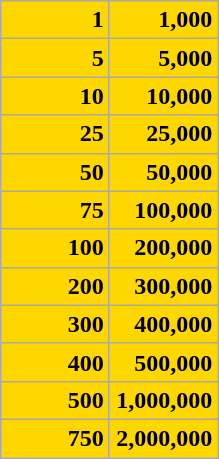<table class="wikitable" style="background: gold; text-align: right">
<tr>
<td width=65px><strong>1</strong></td>
<td width=65px><strong>1,000</strong></td>
</tr>
<tr>
<td><strong>5</strong></td>
<td><strong>5,000</strong></td>
</tr>
<tr>
<td><strong>10</strong></td>
<td><strong>10,000</strong></td>
</tr>
<tr>
<td><strong>25</strong></td>
<td><strong>25,000</strong></td>
</tr>
<tr>
<td><strong>50</strong></td>
<td><strong>50,000</strong></td>
</tr>
<tr>
<td><strong>75</strong></td>
<td><strong>100,000</strong></td>
</tr>
<tr>
<td><strong>100</strong></td>
<td><strong>200,000</strong></td>
</tr>
<tr>
<td><strong>200</strong></td>
<td><strong>300,000</strong></td>
</tr>
<tr>
<td><strong>300</strong></td>
<td><strong>400,000</strong></td>
</tr>
<tr>
<td><strong>400</strong></td>
<td><strong>500,000</strong></td>
</tr>
<tr>
<td><strong>500</strong></td>
<td><strong>1,000,000</strong></td>
</tr>
<tr>
<td><strong>750</strong></td>
<td><strong>2,000,000</strong></td>
</tr>
</table>
